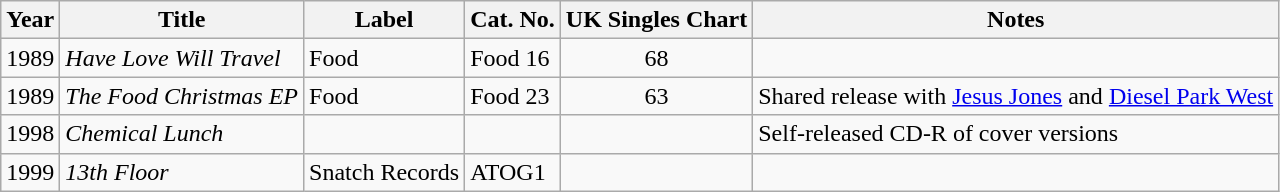<table class="wikitable">
<tr>
<th>Year</th>
<th>Title</th>
<th>Label</th>
<th>Cat. No.</th>
<th>UK Singles Chart</th>
<th>Notes</th>
</tr>
<tr>
<td>1989</td>
<td><em>Have Love Will Travel</em></td>
<td>Food</td>
<td>Food 16</td>
<td align="center">68</td>
</tr>
<tr>
<td>1989</td>
<td><em>The Food Christmas EP</em></td>
<td>Food</td>
<td>Food 23</td>
<td align="center">63</td>
<td>Shared release with <a href='#'>Jesus Jones</a> and <a href='#'>Diesel Park West</a></td>
</tr>
<tr>
<td>1998</td>
<td><em>Chemical Lunch</em></td>
<td></td>
<td></td>
<td></td>
<td>Self-released CD-R of cover versions</td>
</tr>
<tr>
<td>1999</td>
<td><em>13th Floor</em></td>
<td>Snatch Records</td>
<td>ATOG1</td>
<td></td>
<td></td>
</tr>
</table>
